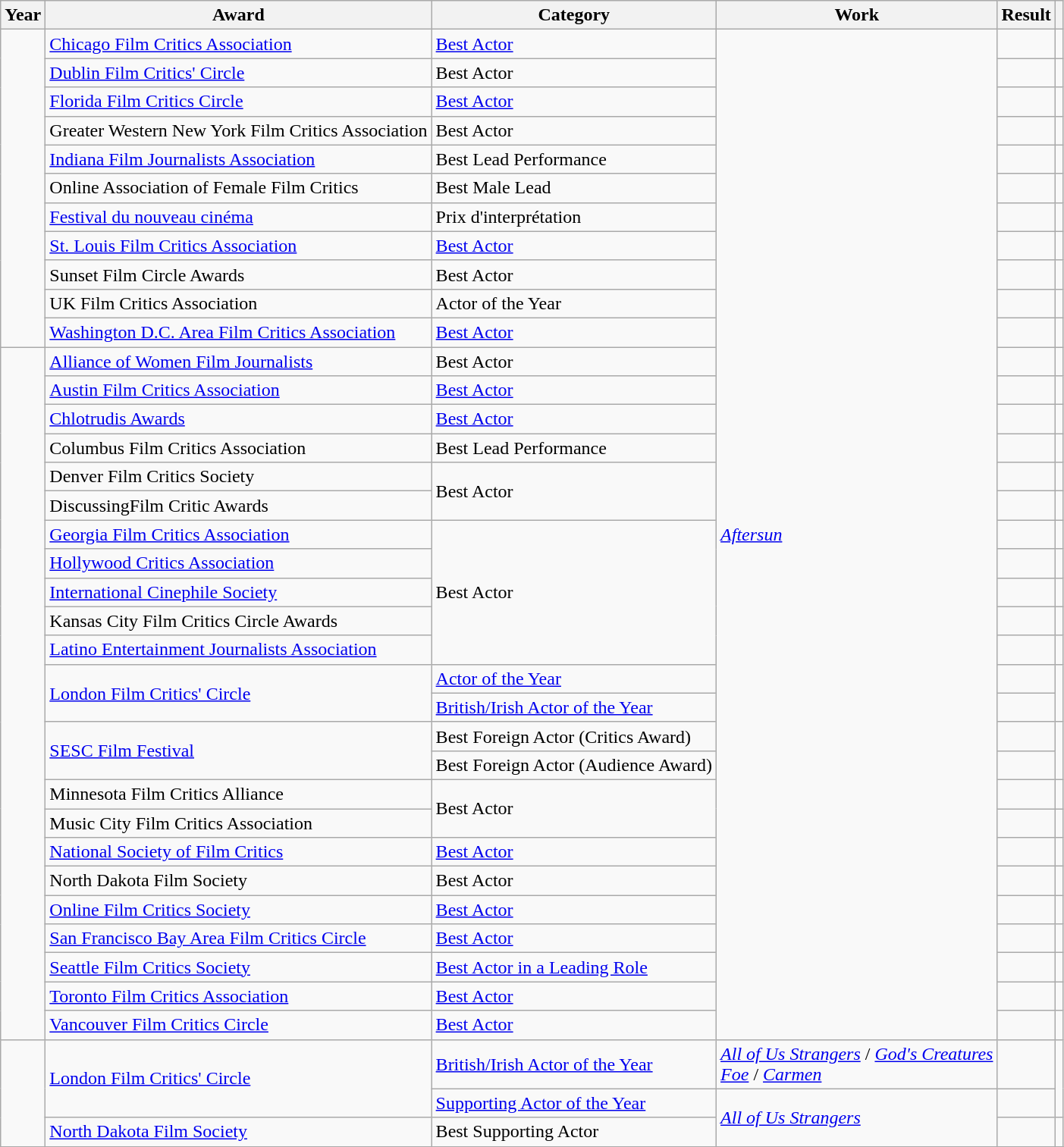<table class="wikitable plainrowheaders sortable">
<tr>
<th>Year</th>
<th>Award</th>
<th>Category</th>
<th>Work</th>
<th>Result</th>
<th class="unsortable"></th>
</tr>
<tr>
<td rowspan="11"></td>
<td><a href='#'>Chicago Film Critics Association</a></td>
<td><a href='#'>Best Actor</a></td>
<td rowspan="35"><em><a href='#'>Aftersun</a></em></td>
<td></td>
<td></td>
</tr>
<tr>
<td><a href='#'>Dublin Film Critics' Circle</a></td>
<td>Best Actor</td>
<td></td>
<td></td>
</tr>
<tr>
<td><a href='#'>Florida Film Critics Circle</a></td>
<td><a href='#'>Best Actor</a></td>
<td></td>
<td></td>
</tr>
<tr>
<td>Greater Western New York Film Critics Association</td>
<td>Best Actor</td>
<td></td>
<td></td>
</tr>
<tr>
<td><a href='#'>Indiana Film Journalists Association</a></td>
<td>Best Lead Performance</td>
<td></td>
<td></td>
</tr>
<tr>
<td>Online Association of Female Film Critics</td>
<td>Best Male Lead</td>
<td></td>
<td></td>
</tr>
<tr>
<td><a href='#'>Festival du nouveau cinéma</a></td>
<td>Prix d'interprétation</td>
<td></td>
<td></td>
</tr>
<tr>
<td><a href='#'>St. Louis Film Critics Association</a></td>
<td><a href='#'>Best Actor</a></td>
<td></td>
<td></td>
</tr>
<tr>
<td>Sunset Film Circle Awards</td>
<td>Best Actor</td>
<td></td>
<td></td>
</tr>
<tr>
<td>UK Film Critics Association</td>
<td>Actor of the Year</td>
<td></td>
<td></td>
</tr>
<tr>
<td><a href='#'>Washington D.C. Area Film Critics Association</a></td>
<td><a href='#'>Best Actor</a></td>
<td></td>
<td></td>
</tr>
<tr>
<td rowspan="24"></td>
<td><a href='#'>Alliance of Women Film Journalists</a></td>
<td>Best Actor</td>
<td></td>
<td></td>
</tr>
<tr>
<td><a href='#'>Austin Film Critics Association</a></td>
<td><a href='#'>Best Actor</a></td>
<td></td>
<td></td>
</tr>
<tr>
<td><a href='#'>Chlotrudis Awards</a></td>
<td><a href='#'>Best Actor</a></td>
<td></td>
<td></td>
</tr>
<tr>
<td>Columbus Film Critics Association</td>
<td>Best Lead Performance</td>
<td></td>
<td></td>
</tr>
<tr>
<td>Denver Film Critics Society</td>
<td rowspan="2">Best Actor</td>
<td></td>
<td></td>
</tr>
<tr>
<td>DiscussingFilm Critic Awards</td>
<td></td>
<td></td>
</tr>
<tr>
<td><a href='#'>Georgia Film Critics Association</a></td>
<td rowspan="5">Best Actor</td>
<td></td>
<td></td>
</tr>
<tr>
<td><a href='#'>Hollywood Critics Association</a></td>
<td></td>
<td></td>
</tr>
<tr>
<td><a href='#'>International Cinephile Society</a></td>
<td></td>
<td></td>
</tr>
<tr>
<td>Kansas City Film Critics Circle Awards</td>
<td></td>
<td></td>
</tr>
<tr>
<td><a href='#'>Latino Entertainment Journalists Association</a></td>
<td></td>
<td></td>
</tr>
<tr>
<td rowspan="2"><a href='#'>London Film Critics' Circle</a></td>
<td><a href='#'>Actor of the Year</a></td>
<td></td>
<td rowspan="2"></td>
</tr>
<tr>
<td><a href='#'>British/Irish Actor of the Year</a></td>
<td></td>
</tr>
<tr>
<td rowspan="2"><a href='#'>SESC Film Festival</a></td>
<td>Best Foreign Actor (Critics Award)</td>
<td></td>
<td rowspan="2"></td>
</tr>
<tr>
<td>Best Foreign Actor (Audience Award)</td>
<td></td>
</tr>
<tr>
<td>Minnesota Film Critics Alliance</td>
<td rowspan="2">Best Actor</td>
<td></td>
<td></td>
</tr>
<tr>
<td>Music City Film Critics Association</td>
<td></td>
<td></td>
</tr>
<tr>
<td><a href='#'>National Society of Film Critics</a></td>
<td><a href='#'>Best Actor</a></td>
<td></td>
<td></td>
</tr>
<tr>
<td>North Dakota Film Society</td>
<td>Best Actor</td>
<td></td>
<td></td>
</tr>
<tr>
<td><a href='#'>Online Film Critics Society</a></td>
<td><a href='#'>Best Actor</a></td>
<td></td>
<td></td>
</tr>
<tr>
<td><a href='#'>San Francisco Bay Area Film Critics Circle</a></td>
<td><a href='#'>Best Actor</a></td>
<td></td>
<td></td>
</tr>
<tr>
<td><a href='#'>Seattle Film Critics Society</a></td>
<td><a href='#'>Best Actor in a Leading Role</a></td>
<td></td>
<td></td>
</tr>
<tr>
<td><a href='#'>Toronto Film Critics Association</a></td>
<td><a href='#'>Best Actor</a></td>
<td></td>
<td></td>
</tr>
<tr>
<td><a href='#'>Vancouver Film Critics Circle</a></td>
<td><a href='#'>Best Actor</a></td>
<td></td>
<td></td>
</tr>
<tr>
<td rowspan="4"></td>
<td rowspan="2"><a href='#'>London Film Critics' Circle</a></td>
<td><a href='#'>British/Irish Actor of the Year</a></td>
<td><em><a href='#'>All of Us Strangers</a></em> / <em><a href='#'>God's Creatures</a></em> <br> <em><a href='#'>Foe</a></em> / <em><a href='#'>Carmen</a></em></td>
<td></td>
<td rowspan="2"><br></td>
</tr>
<tr>
<td><a href='#'>Supporting Actor of the Year</a></td>
<td rowspan="2"><em><a href='#'>All of Us Strangers</a></em></td>
<td></td>
</tr>
<tr>
<td><a href='#'>North Dakota Film Society</a></td>
<td>Best Supporting Actor</td>
<td></td>
<td></td>
</tr>
<tr>
</tr>
</table>
